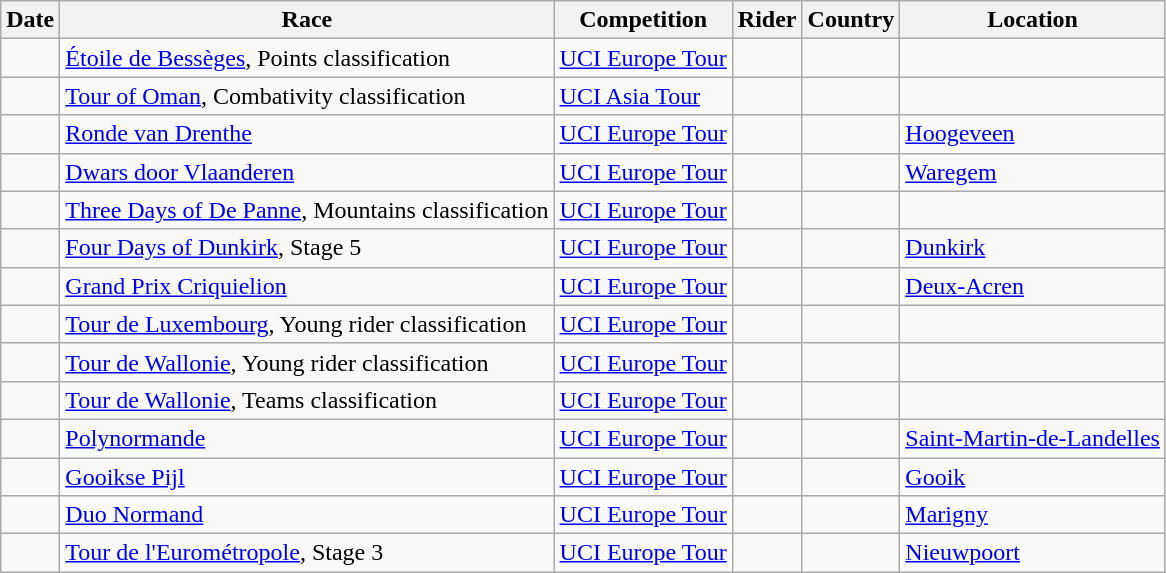<table class="wikitable sortable">
<tr>
<th>Date</th>
<th>Race</th>
<th>Competition</th>
<th>Rider</th>
<th>Country</th>
<th>Location</th>
</tr>
<tr>
<td></td>
<td><a href='#'>Étoile de Bessèges</a>, Points classification</td>
<td><a href='#'>UCI Europe Tour</a></td>
<td></td>
<td></td>
<td></td>
</tr>
<tr>
<td></td>
<td><a href='#'>Tour of Oman</a>, Combativity classification</td>
<td><a href='#'>UCI Asia Tour</a></td>
<td></td>
<td></td>
<td></td>
</tr>
<tr>
<td></td>
<td><a href='#'>Ronde van Drenthe</a></td>
<td><a href='#'>UCI Europe Tour</a></td>
<td></td>
<td></td>
<td><a href='#'>Hoogeveen</a></td>
</tr>
<tr>
<td></td>
<td><a href='#'>Dwars door Vlaanderen</a></td>
<td><a href='#'>UCI Europe Tour</a></td>
<td></td>
<td></td>
<td><a href='#'>Waregem</a></td>
</tr>
<tr>
<td></td>
<td><a href='#'>Three Days of De Panne</a>, Mountains classification</td>
<td><a href='#'>UCI Europe Tour</a></td>
<td></td>
<td></td>
<td></td>
</tr>
<tr>
<td></td>
<td><a href='#'>Four Days of Dunkirk</a>, Stage 5</td>
<td><a href='#'>UCI Europe Tour</a></td>
<td></td>
<td></td>
<td><a href='#'>Dunkirk</a></td>
</tr>
<tr>
<td></td>
<td><a href='#'>Grand Prix Criquielion</a></td>
<td><a href='#'>UCI Europe Tour</a></td>
<td></td>
<td></td>
<td><a href='#'>Deux-Acren</a></td>
</tr>
<tr>
<td></td>
<td><a href='#'>Tour de Luxembourg</a>, Young rider classification</td>
<td><a href='#'>UCI Europe Tour</a></td>
<td></td>
<td></td>
<td></td>
</tr>
<tr>
<td></td>
<td><a href='#'>Tour de Wallonie</a>, Young rider classification</td>
<td><a href='#'>UCI Europe Tour</a></td>
<td></td>
<td></td>
<td></td>
</tr>
<tr>
<td></td>
<td><a href='#'>Tour de Wallonie</a>, Teams classification</td>
<td><a href='#'>UCI Europe Tour</a></td>
<td align="center"></td>
<td></td>
<td></td>
</tr>
<tr>
<td></td>
<td><a href='#'>Polynormande</a></td>
<td><a href='#'>UCI Europe Tour</a></td>
<td></td>
<td></td>
<td><a href='#'>Saint-Martin-de-Landelles</a></td>
</tr>
<tr>
<td></td>
<td><a href='#'>Gooikse Pijl</a></td>
<td><a href='#'>UCI Europe Tour</a></td>
<td></td>
<td></td>
<td><a href='#'>Gooik</a></td>
</tr>
<tr>
<td></td>
<td><a href='#'>Duo Normand</a></td>
<td><a href='#'>UCI Europe Tour</a></td>
<td><br></td>
<td></td>
<td><a href='#'>Marigny</a></td>
</tr>
<tr>
<td></td>
<td><a href='#'>Tour de l'Eurométropole</a>, Stage 3</td>
<td><a href='#'>UCI Europe Tour</a></td>
<td></td>
<td></td>
<td><a href='#'>Nieuwpoort</a></td>
</tr>
</table>
